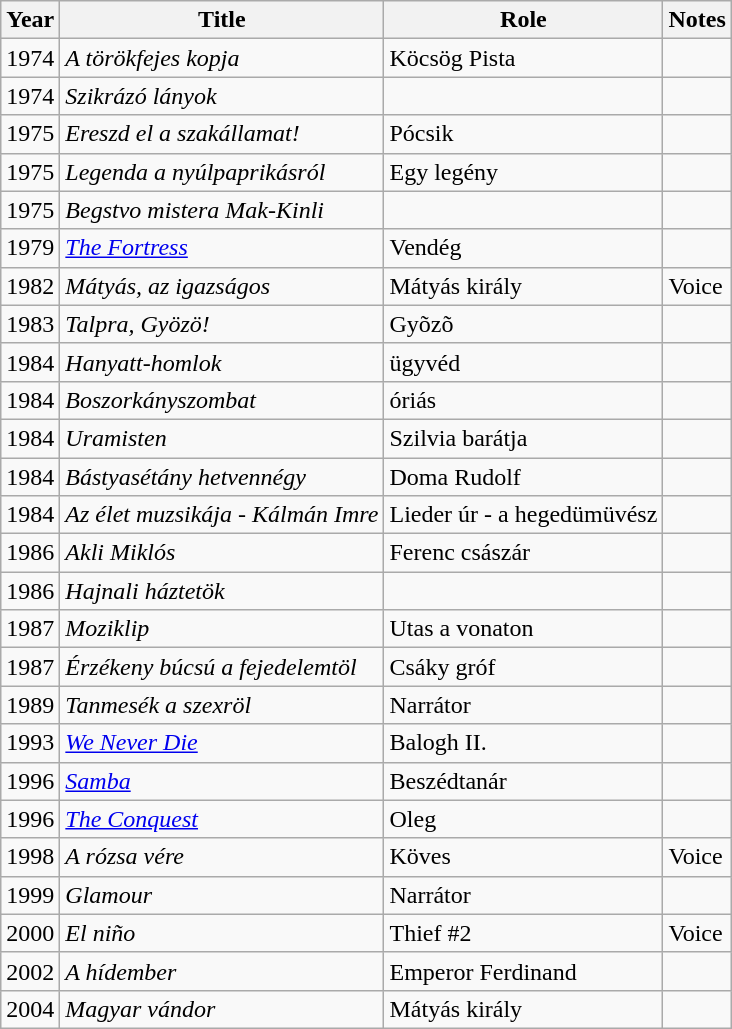<table class="wikitable">
<tr>
<th>Year</th>
<th>Title</th>
<th>Role</th>
<th>Notes</th>
</tr>
<tr>
<td>1974</td>
<td><em>A törökfejes kopja</em></td>
<td>Köcsög Pista</td>
<td></td>
</tr>
<tr>
<td>1974</td>
<td><em>Szikrázó lányok</em></td>
<td></td>
<td></td>
</tr>
<tr>
<td>1975</td>
<td><em>Ereszd el a szakállamat!</em></td>
<td>Pócsik</td>
<td></td>
</tr>
<tr>
<td>1975</td>
<td><em>Legenda a nyúlpaprikásról</em></td>
<td>Egy legény</td>
<td></td>
</tr>
<tr>
<td>1975</td>
<td><em>Begstvo mistera Mak-Kinli</em></td>
<td></td>
<td></td>
</tr>
<tr>
<td>1979</td>
<td><em><a href='#'>The Fortress</a></em></td>
<td>Vendég</td>
<td></td>
</tr>
<tr>
<td>1982</td>
<td><em>Mátyás, az igazságos</em></td>
<td>Mátyás király</td>
<td>Voice</td>
</tr>
<tr>
<td>1983</td>
<td><em>Talpra, Gyözö!</em></td>
<td>Gyõzõ</td>
<td></td>
</tr>
<tr>
<td>1984</td>
<td><em>Hanyatt-homlok</em></td>
<td>ügyvéd</td>
<td></td>
</tr>
<tr>
<td>1984</td>
<td><em>Boszorkányszombat</em></td>
<td>óriás</td>
<td></td>
</tr>
<tr>
<td>1984</td>
<td><em>Uramisten</em></td>
<td>Szilvia barátja</td>
<td></td>
</tr>
<tr>
<td>1984</td>
<td><em>Bástyasétány hetvennégy</em></td>
<td>Doma Rudolf</td>
<td></td>
</tr>
<tr>
<td>1984</td>
<td><em>Az élet muzsikája - Kálmán Imre</em></td>
<td>Lieder úr - a hegedümüvész</td>
<td></td>
</tr>
<tr>
<td>1986</td>
<td><em>Akli Miklós</em></td>
<td>Ferenc császár</td>
<td></td>
</tr>
<tr>
<td>1986</td>
<td><em>Hajnali háztetök</em></td>
<td></td>
<td></td>
</tr>
<tr>
<td>1987</td>
<td><em>Moziklip</em></td>
<td>Utas a vonaton</td>
<td></td>
</tr>
<tr>
<td>1987</td>
<td><em>Érzékeny búcsú a fejedelemtöl</em></td>
<td>Csáky gróf</td>
<td></td>
</tr>
<tr>
<td>1989</td>
<td><em>Tanmesék a szexröl</em></td>
<td>Narrátor</td>
<td></td>
</tr>
<tr>
<td>1993</td>
<td><em><a href='#'>We Never Die</a></em></td>
<td>Balogh II.</td>
<td></td>
</tr>
<tr>
<td>1996</td>
<td><em><a href='#'>Samba</a></em></td>
<td>Beszédtanár</td>
<td></td>
</tr>
<tr>
<td>1996</td>
<td><em><a href='#'>The Conquest</a></em></td>
<td>Oleg</td>
<td></td>
</tr>
<tr>
<td>1998</td>
<td><em>A rózsa vére</em></td>
<td>Köves</td>
<td>Voice</td>
</tr>
<tr>
<td>1999</td>
<td><em>Glamour</em></td>
<td>Narrátor</td>
<td></td>
</tr>
<tr>
<td>2000</td>
<td><em>El niño</em></td>
<td>Thief #2</td>
<td>Voice</td>
</tr>
<tr>
<td>2002</td>
<td><em>A hídember</em></td>
<td>Emperor Ferdinand</td>
<td></td>
</tr>
<tr>
<td>2004</td>
<td><em>Magyar vándor</em></td>
<td>Mátyás király</td>
<td></td>
</tr>
</table>
